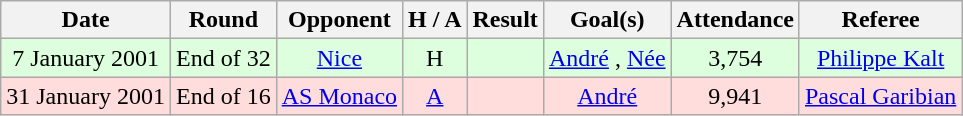<table class="wikitable" style="text-align:center">
<tr>
<th class="wikitable">Date</th>
<th>Round</th>
<th>Opponent</th>
<th>H / A</th>
<th>Result</th>
<th>Goal(s)</th>
<th>Attendance</th>
<th>Referee</th>
</tr>
<tr style="background:#dfd;">
<td>7 January 2001</td>
<td>End of 32</td>
<td><a href='#'>Nice</a></td>
<td>H</td>
<td></td>
<td><a href='#'>André</a> , <a href='#'>Née</a> </td>
<td>3,754</td>
<td><a href='#'>Philippe Kalt</a></td>
</tr>
<tr style="background:#fdd;">
<td>31 January 2001</td>
<td>End of 16</td>
<td><a href='#'>AS Monaco</a></td>
<td><a href='#'>A</a></td>
<td></td>
<td><a href='#'>André</a> </td>
<td>9,941</td>
<td><a href='#'>Pascal Garibian</a></td>
</tr>
</table>
